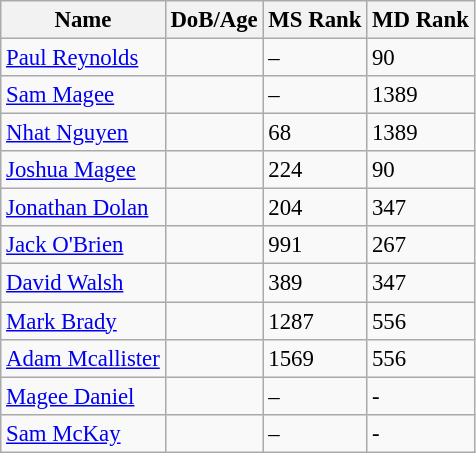<table class="wikitable" style="text-align: left; font-size:95%;">
<tr>
<th>Name</th>
<th>DoB/Age</th>
<th>MS Rank</th>
<th>MD Rank</th>
</tr>
<tr>
<td><a href='#'>Paul Reynolds</a></td>
<td></td>
<td>–</td>
<td>90</td>
</tr>
<tr>
<td><a href='#'>Sam Magee</a></td>
<td></td>
<td>–</td>
<td>1389</td>
</tr>
<tr>
<td><a href='#'>Nhat Nguyen</a></td>
<td></td>
<td>68</td>
<td>1389</td>
</tr>
<tr>
<td><a href='#'>Joshua Magee</a></td>
<td></td>
<td>224</td>
<td>90</td>
</tr>
<tr>
<td><a href='#'>Jonathan Dolan</a></td>
<td></td>
<td>204</td>
<td>347</td>
</tr>
<tr>
<td><a href='#'>Jack O'Brien</a></td>
<td></td>
<td>991</td>
<td>267</td>
</tr>
<tr>
<td><a href='#'>David Walsh</a></td>
<td></td>
<td>389</td>
<td>347</td>
</tr>
<tr>
<td><a href='#'>Mark Brady</a></td>
<td></td>
<td>1287</td>
<td>556</td>
</tr>
<tr>
<td><a href='#'>Adam Mcallister</a></td>
<td></td>
<td>1569</td>
<td>556</td>
</tr>
<tr>
<td><a href='#'>Magee Daniel</a></td>
<td></td>
<td>–</td>
<td>-</td>
</tr>
<tr>
<td><a href='#'>Sam McKay</a></td>
<td></td>
<td>–</td>
<td>-</td>
</tr>
</table>
